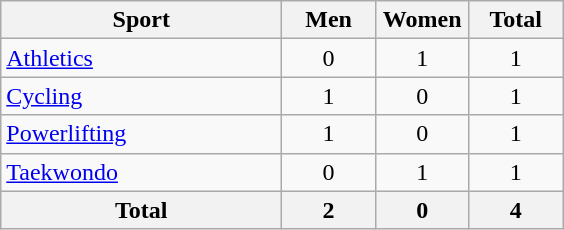<table class="wikitable sortable" style="text-align:center;">
<tr>
<th width=180>Sport</th>
<th width=55>Men</th>
<th width=55>Women</th>
<th width=55>Total</th>
</tr>
<tr>
<td align=left><a href='#'>Athletics</a></td>
<td>0</td>
<td>1</td>
<td>1</td>
</tr>
<tr>
<td align=left><a href='#'>Cycling</a></td>
<td>1</td>
<td>0</td>
<td>1</td>
</tr>
<tr>
<td align=left><a href='#'>Powerlifting</a></td>
<td>1</td>
<td>0</td>
<td>1</td>
</tr>
<tr>
<td align=left><a href='#'>Taekwondo</a></td>
<td>0</td>
<td>1</td>
<td>1</td>
</tr>
<tr>
<th>Total</th>
<th>2</th>
<th>0</th>
<th>4</th>
</tr>
</table>
